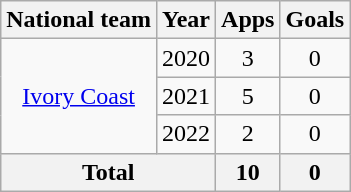<table class=wikitable style=text-align:center>
<tr>
<th>National team</th>
<th>Year</th>
<th>Apps</th>
<th>Goals</th>
</tr>
<tr>
<td rowspan="3"><a href='#'>Ivory Coast</a></td>
<td>2020</td>
<td>3</td>
<td>0</td>
</tr>
<tr>
<td>2021</td>
<td>5</td>
<td>0</td>
</tr>
<tr>
<td>2022</td>
<td>2</td>
<td>0</td>
</tr>
<tr>
<th colspan="2">Total</th>
<th>10</th>
<th>0</th>
</tr>
</table>
